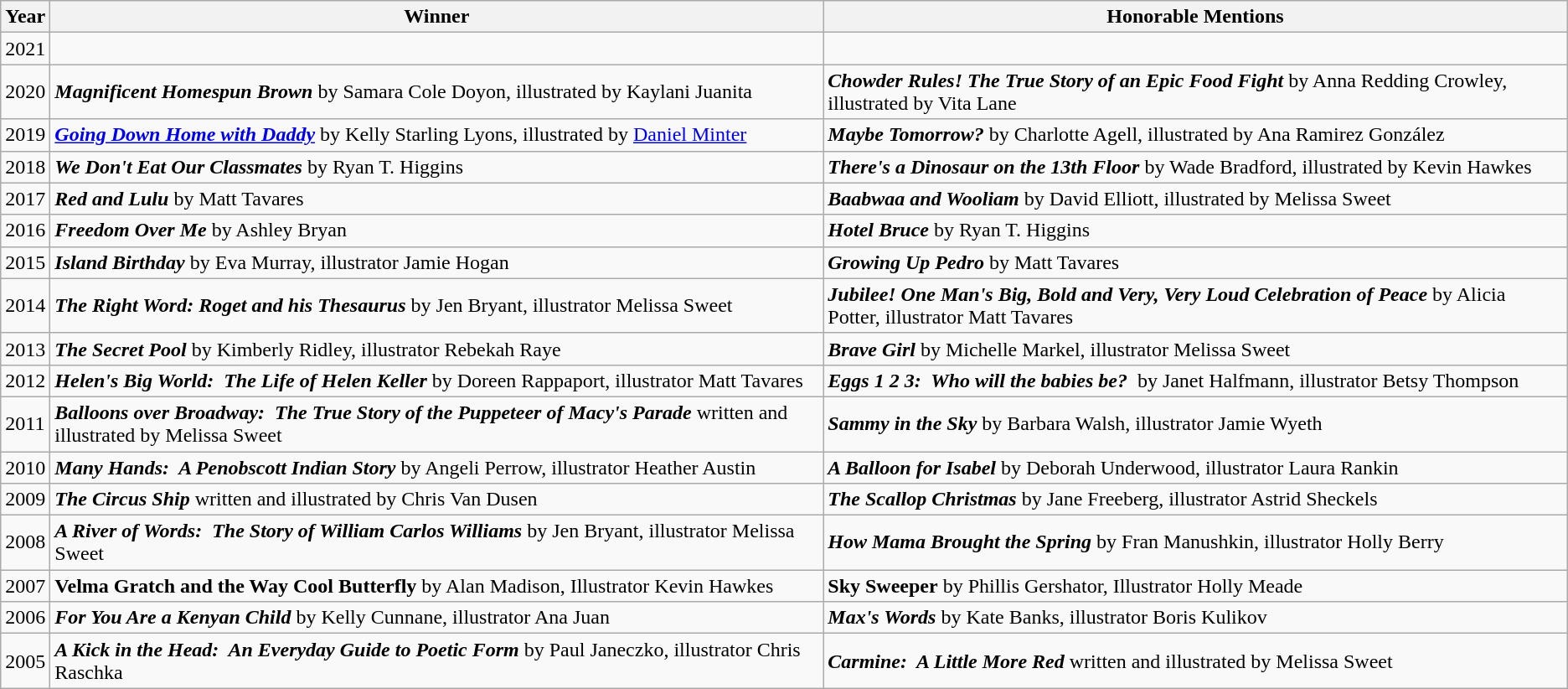<table class="wikitable">
<tr>
<th>Year</th>
<th>Winner</th>
<th>Honorable Mentions</th>
</tr>
<tr>
<td>2021</td>
<td></td>
<td></td>
</tr>
<tr>
<td>2020</td>
<td><strong><em>Magnificent Homespun Brown</em></strong> by Samara Cole Doyon, illustrated by Kaylani Juanita</td>
<td><strong><em>Chowder Rules! The True Story of an Epic Food Fight</em></strong> by Anna Redding Crowley, illustrated by Vita Lane</td>
</tr>
<tr>
<td>2019</td>
<td><strong><em><a href='#'>Going Down Home with Daddy</a></em></strong> by Kelly Starling Lyons, illustrated by <a href='#'>Daniel Minter</a></td>
<td><strong><em>Maybe Tomorrow?</em></strong> by Charlotte Agell, illustrated by Ana Ramirez González</td>
</tr>
<tr>
<td>2018</td>
<td><strong><em>We Don't Eat Our Classmates</em></strong> by Ryan T. Higgins</td>
<td><strong><em>There's a Dinosaur on the 13th Floor</em></strong> by Wade Bradford, illustrated by Kevin Hawkes</td>
</tr>
<tr>
<td>2017</td>
<td><strong><em>Red and Lulu</em></strong> by Matt Tavares</td>
<td><strong><em>Baabwaa and Wooliam</em></strong> by David Elliott, illustrated by Melissa Sweet</td>
</tr>
<tr>
<td>2016</td>
<td><strong><em>Freedom Over Me</em></strong> by Ashley Bryan</td>
<td><strong><em>Hotel Bruce</em></strong> by Ryan T. Higgins</td>
</tr>
<tr>
<td>2015</td>
<td><strong><em>Island Birthday</em></strong> by Eva Murray, illustrator Jamie Hogan</td>
<td><strong><em>Growing Up Pedro</em></strong> by Matt Tavares</td>
</tr>
<tr>
<td>2014</td>
<td><strong><em>The Right Word: Roget and his Thesaurus</em></strong> by Jen Bryant, illustrator Melissa Sweet</td>
<td><strong><em>Jubilee! One Man's Big, Bold and Very, Very Loud Celebration of Peace</em></strong> by Alicia Potter, illustrator Matt Tavares</td>
</tr>
<tr>
<td>2013</td>
<td><strong><em>The Secret Pool</em></strong> by Kimberly Ridley, illustrator Rebekah Raye</td>
<td><strong><em>Brave Girl</em></strong> by Michelle Markel, illustrator Melissa Sweet</td>
</tr>
<tr>
<td>2012</td>
<td><strong><em>Helen's Big World:  The Life of Helen Keller</em></strong> by Doreen Rappaport, illustrator Matt Tavares</td>
<td><strong><em>Eggs 1 2 3:  Who will the babies be?</em></strong>  by Janet Halfmann, illustrator Betsy Thompson</td>
</tr>
<tr>
<td>2011</td>
<td><strong><em>Balloons over Broadway:  The True Story of the Puppeteer of Macy's Parade</em></strong> written and illustrated by Melissa Sweet</td>
<td><strong><em>Sammy in the Sky</em></strong> by Barbara Walsh, illustrator Jamie Wyeth</td>
</tr>
<tr>
<td>2010</td>
<td><strong><em>Many Hands:  A Penobscott Indian Story</em></strong> by Angeli Perrow, illustrator Heather Austin</td>
<td><strong><em>A Balloon for Isabel</em></strong> by Deborah Underwood, illustrator Laura Rankin</td>
</tr>
<tr>
<td>2009</td>
<td><strong><em>The Circus Ship</em></strong> written and illustrated by Chris Van Dusen</td>
<td><strong><em>The Scallop Christmas</em></strong> by Jane Freeberg, illustrator Astrid Sheckels</td>
</tr>
<tr>
<td>2008</td>
<td><strong><em>A River of Words:  The Story of William Carlos Williams</em></strong> by Jen Bryant, illustrator Melissa Sweet</td>
<td><strong><em>How Mama Brought the Spring</em></strong> by Fran Manushkin, illustrator Holly Berry</td>
</tr>
<tr>
<td>2007</td>
<td><strong>Velma Gratch and the Way Cool Butterfly</strong> by Alan Madison, Illustrator Kevin Hawkes</td>
<td><strong>Sky Sweeper</strong> by Phillis Gershator, Illustrator Holly Meade</td>
</tr>
<tr>
<td>2006</td>
<td><strong><em>For You Are a Kenyan Child</em></strong> by Kelly Cunnane, illustrator Ana Juan</td>
<td><strong><em>Max's Words</em></strong> by Kate Banks, illustrator Boris Kulikov</td>
</tr>
<tr>
<td>2005</td>
<td><strong><em>A Kick in the Head:  An Everyday Guide to Poetic Form</em></strong> by Paul Janeczko, illustrator Chris Raschka</td>
<td><strong><em>Carmine:  A Little More Red</em></strong> written and illustrated by Melissa Sweet</td>
</tr>
</table>
